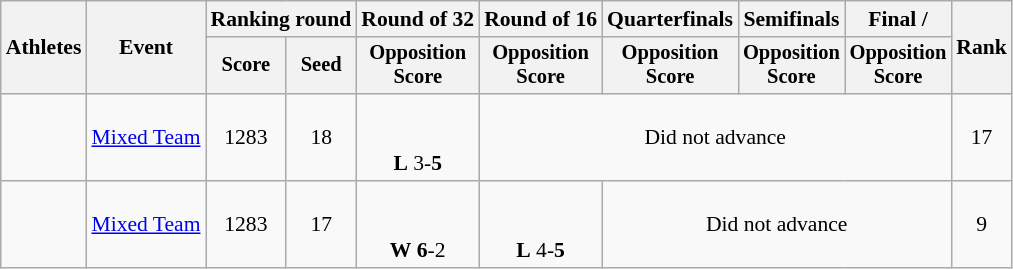<table class="wikitable" style="font-size:90%;">
<tr>
<th rowspan="2">Athletes</th>
<th rowspan="2">Event</th>
<th colspan="2">Ranking round</th>
<th>Round of 32</th>
<th>Round of 16</th>
<th>Quarterfinals</th>
<th>Semifinals</th>
<th>Final / </th>
<th rowspan=2>Rank</th>
</tr>
<tr style="font-size:95%">
<th>Score</th>
<th>Seed</th>
<th>Opposition<br>Score</th>
<th>Opposition<br>Score</th>
<th>Opposition<br>Score</th>
<th>Opposition<br>Score</th>
<th>Opposition<br>Score</th>
</tr>
<tr align=center>
<td align=left><br></td>
<td><a href='#'>Mixed Team</a></td>
<td>1283</td>
<td>18</td>
<td><small><br></small><br> <strong>L</strong> 3-<strong>5</strong></td>
<td colspan=4>Did not advance</td>
<td>17</td>
</tr>
<tr align=center>
<td align=left><br></td>
<td><a href='#'>Mixed Team</a></td>
<td>1283</td>
<td>17</td>
<td><small><br></small><br> <strong>W</strong> <strong>6</strong>-2</td>
<td><small><br></small><br> <strong>L</strong> 4-<strong>5</strong></td>
<td colspan=3>Did not advance</td>
<td>9</td>
</tr>
</table>
